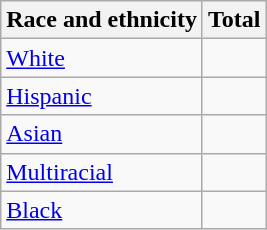<table class="wikitable sortable collapsible"; text-align:right; font-size:80%;">
<tr>
<th>Race and ethnicity</th>
<th colspan="2" data-sort-type=number>Total</th>
</tr>
<tr>
<td><a href='#'>White</a></td>
<td align=right></td>
</tr>
<tr>
<td><a href='#'>Hispanic</a></td>
<td align=right></td>
</tr>
<tr>
<td><a href='#'>Asian</a></td>
<td align=right></td>
</tr>
<tr>
<td><a href='#'>Multiracial</a></td>
<td align=right></td>
</tr>
<tr>
<td><a href='#'>Black</a></td>
<td align=right></td>
</tr>
</table>
